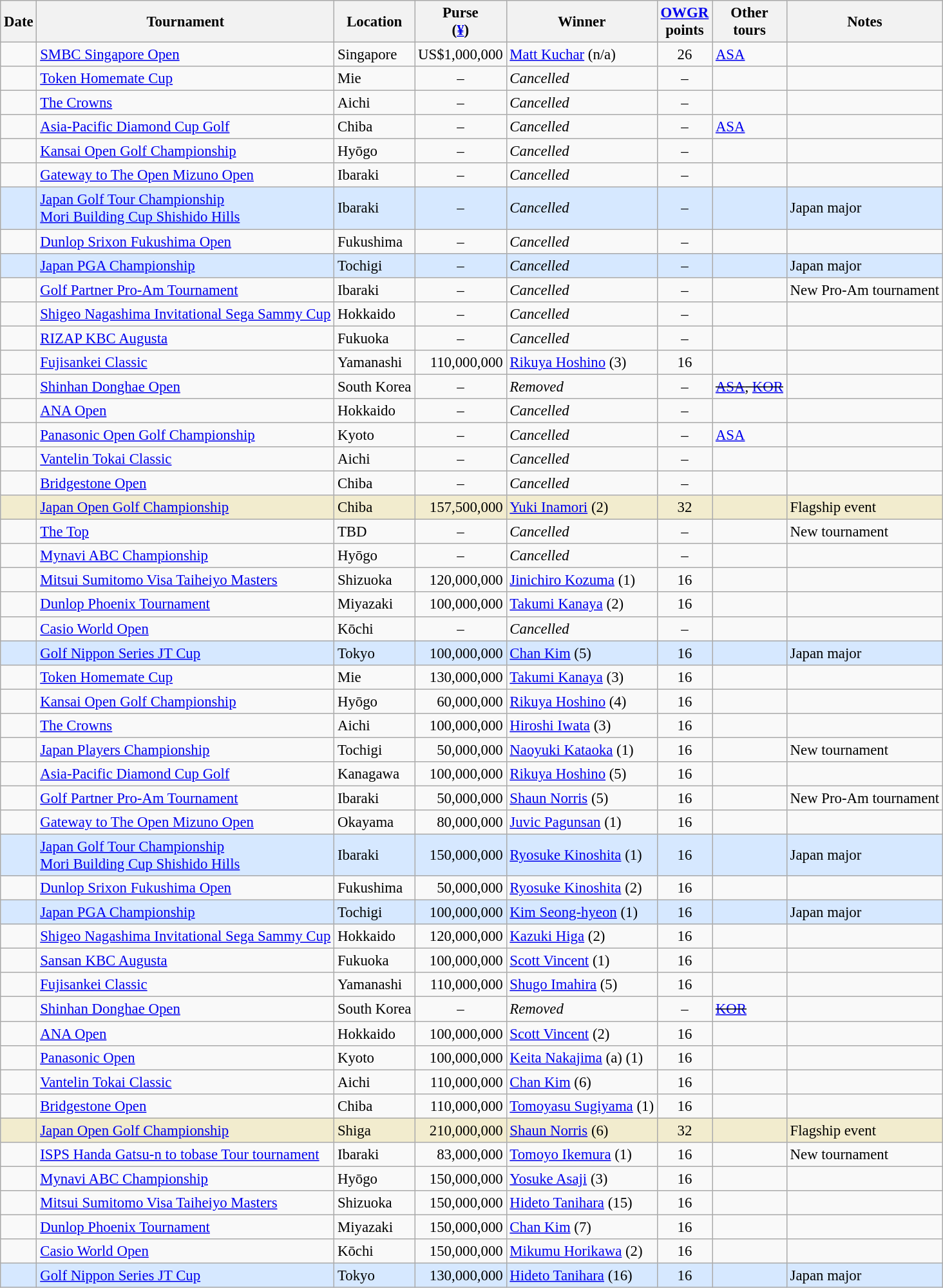<table class="wikitable" style="font-size:95%">
<tr>
<th>Date</th>
<th>Tournament</th>
<th>Location</th>
<th>Purse<br>(<a href='#'>¥</a>)</th>
<th>Winner</th>
<th><a href='#'>OWGR</a><br>points</th>
<th>Other<br>tours</th>
<th>Notes</th>
</tr>
<tr>
<td align=right></td>
<td><a href='#'>SMBC Singapore Open</a></td>
<td>Singapore</td>
<td align=right>US$1,000,000</td>
<td> <a href='#'>Matt Kuchar</a> (n/a)</td>
<td align=center>26</td>
<td><a href='#'>ASA</a></td>
<td></td>
</tr>
<tr>
<td align=right><s></s></td>
<td><a href='#'>Token Homemate Cup</a></td>
<td>Mie</td>
<td align=center>–</td>
<td><em>Cancelled</em></td>
<td align=center>–</td>
<td></td>
<td></td>
</tr>
<tr>
<td align=right><s></s></td>
<td><a href='#'>The Crowns</a></td>
<td>Aichi</td>
<td align=center>–</td>
<td><em>Cancelled</em></td>
<td align=center>–</td>
<td></td>
<td></td>
</tr>
<tr>
<td align=right><s></s></td>
<td><a href='#'>Asia-Pacific Diamond Cup Golf</a></td>
<td>Chiba</td>
<td align=center>–</td>
<td><em>Cancelled</em></td>
<td align=center>–</td>
<td><a href='#'>ASA</a></td>
<td></td>
</tr>
<tr>
<td align=right><s></s></td>
<td><a href='#'>Kansai Open Golf Championship</a></td>
<td>Hyōgo</td>
<td align=center>–</td>
<td><em>Cancelled</em></td>
<td align=center>–</td>
<td></td>
<td></td>
</tr>
<tr>
<td align=right><s></s></td>
<td><a href='#'>Gateway to The Open Mizuno Open</a></td>
<td>Ibaraki</td>
<td align=center>–</td>
<td><em>Cancelled</em></td>
<td align=center>–</td>
<td></td>
<td></td>
</tr>
<tr style="background:#D6E8FF;">
<td align=right><s></s></td>
<td><a href='#'>Japan Golf Tour Championship<br>Mori Building Cup Shishido Hills</a></td>
<td>Ibaraki</td>
<td align=center>–</td>
<td><em>Cancelled</em></td>
<td align=center>–</td>
<td></td>
<td>Japan major</td>
</tr>
<tr>
<td align=right><s></s></td>
<td><a href='#'>Dunlop Srixon Fukushima Open</a></td>
<td>Fukushima</td>
<td align=center>–</td>
<td><em>Cancelled</em></td>
<td align=center>–</td>
<td></td>
<td></td>
</tr>
<tr style="background:#D6E8FF;">
<td align=right><s></s></td>
<td><a href='#'>Japan PGA Championship</a></td>
<td>Tochigi</td>
<td align=center>–</td>
<td><em>Cancelled</em></td>
<td align=center>–</td>
<td></td>
<td>Japan major</td>
</tr>
<tr>
<td align=right><s></s></td>
<td><a href='#'>Golf Partner Pro-Am Tournament</a></td>
<td>Ibaraki</td>
<td align=center>–</td>
<td><em>Cancelled</em></td>
<td align=center>–</td>
<td></td>
<td>New Pro-Am tournament</td>
</tr>
<tr>
<td align=right><s></s></td>
<td><a href='#'>Shigeo Nagashima Invitational Sega Sammy Cup</a></td>
<td>Hokkaido</td>
<td align=center>–</td>
<td><em>Cancelled</em></td>
<td align=center>–</td>
<td></td>
<td></td>
</tr>
<tr>
<td align=right><s></s></td>
<td><a href='#'>RIZAP KBC Augusta</a></td>
<td>Fukuoka</td>
<td align=center>–</td>
<td><em>Cancelled</em></td>
<td align=center>–</td>
<td></td>
<td></td>
</tr>
<tr>
<td align=right></td>
<td><a href='#'>Fujisankei Classic</a></td>
<td>Yamanashi</td>
<td align=right>110,000,000</td>
<td> <a href='#'>Rikuya Hoshino</a> (3)</td>
<td align=center>16</td>
<td></td>
<td></td>
</tr>
<tr>
<td align=right><s></s></td>
<td><a href='#'>Shinhan Donghae Open</a></td>
<td>South Korea</td>
<td align=center>–</td>
<td><em>Removed</em></td>
<td align=center>–</td>
<td><s><a href='#'>ASA</a>, <a href='#'>KOR</a></s></td>
<td></td>
</tr>
<tr>
<td align=right><s></s></td>
<td><a href='#'>ANA Open</a></td>
<td>Hokkaido</td>
<td align=center>–</td>
<td><em>Cancelled</em></td>
<td align=center>–</td>
<td></td>
<td></td>
</tr>
<tr>
<td align=right><s></s></td>
<td><a href='#'>Panasonic Open Golf Championship</a></td>
<td>Kyoto</td>
<td align=center>–</td>
<td><em>Cancelled</em></td>
<td align=center>–</td>
<td><a href='#'>ASA</a></td>
<td></td>
</tr>
<tr>
<td align=right><s></s></td>
<td><a href='#'>Vantelin Tokai Classic</a></td>
<td>Aichi</td>
<td align=center>–</td>
<td><em>Cancelled</em></td>
<td align=center>–</td>
<td></td>
<td></td>
</tr>
<tr>
<td align=right><s></s></td>
<td><a href='#'>Bridgestone Open</a></td>
<td>Chiba</td>
<td align=center>–</td>
<td><em>Cancelled</em></td>
<td align=center>–</td>
<td></td>
<td></td>
</tr>
<tr style="background:#f2ecce;">
<td align=right></td>
<td><a href='#'>Japan Open Golf Championship</a></td>
<td>Chiba</td>
<td align=right>157,500,000</td>
<td> <a href='#'>Yuki Inamori</a> (2)</td>
<td align=center>32</td>
<td></td>
<td>Flagship event</td>
</tr>
<tr>
<td align=right><s></s></td>
<td><a href='#'>The Top</a></td>
<td>TBD</td>
<td align=center>–</td>
<td><em>Cancelled</em></td>
<td align=center>–</td>
<td></td>
<td>New tournament</td>
</tr>
<tr>
<td align=right><s></s></td>
<td><a href='#'>Mynavi ABC Championship</a></td>
<td>Hyōgo</td>
<td align=center>–</td>
<td><em>Cancelled</em></td>
<td align=center>–</td>
<td></td>
<td></td>
</tr>
<tr>
<td align=right></td>
<td><a href='#'>Mitsui Sumitomo Visa Taiheiyo Masters</a></td>
<td>Shizuoka</td>
<td align=right>120,000,000</td>
<td> <a href='#'>Jinichiro Kozuma</a> (1)</td>
<td align=center>16</td>
<td></td>
<td></td>
</tr>
<tr>
<td align=right></td>
<td><a href='#'>Dunlop Phoenix Tournament</a></td>
<td>Miyazaki</td>
<td align=right>100,000,000</td>
<td> <a href='#'>Takumi Kanaya</a> (2)</td>
<td align=center>16</td>
<td></td>
<td></td>
</tr>
<tr>
<td align=right><s></s></td>
<td><a href='#'>Casio World Open</a></td>
<td>Kōchi</td>
<td align=center>–</td>
<td><em>Cancelled</em></td>
<td align=center>–</td>
<td></td>
<td></td>
</tr>
<tr style="background:#D6E8FF;">
<td align=right></td>
<td><a href='#'>Golf Nippon Series JT Cup</a></td>
<td>Tokyo</td>
<td align=right>100,000,000</td>
<td> <a href='#'>Chan Kim</a> (5)</td>
<td align=center>16</td>
<td></td>
<td>Japan major</td>
</tr>
<tr>
<td align=right></td>
<td><a href='#'>Token Homemate Cup</a></td>
<td>Mie</td>
<td align=right>130,000,000</td>
<td> <a href='#'>Takumi Kanaya</a> (3)</td>
<td align=center>16</td>
<td></td>
<td></td>
</tr>
<tr>
<td align=right></td>
<td><a href='#'>Kansai Open Golf Championship</a></td>
<td>Hyōgo</td>
<td align=right>60,000,000</td>
<td> <a href='#'>Rikuya Hoshino</a> (4)</td>
<td align=center>16</td>
<td></td>
<td></td>
</tr>
<tr>
<td align=right></td>
<td><a href='#'>The Crowns</a></td>
<td>Aichi</td>
<td align=right>100,000,000</td>
<td> <a href='#'>Hiroshi Iwata</a> (3)</td>
<td align=center>16</td>
<td></td>
<td></td>
</tr>
<tr>
<td align=right></td>
<td><a href='#'>Japan Players Championship</a></td>
<td>Tochigi</td>
<td align=right>50,000,000</td>
<td> <a href='#'>Naoyuki Kataoka</a> (1)</td>
<td align=center>16</td>
<td></td>
<td>New tournament</td>
</tr>
<tr>
<td align=right></td>
<td><a href='#'>Asia-Pacific Diamond Cup Golf</a></td>
<td>Kanagawa</td>
<td align=right>100,000,000</td>
<td> <a href='#'>Rikuya Hoshino</a> (5)</td>
<td align=center>16</td>
<td></td>
<td></td>
</tr>
<tr>
<td align=right></td>
<td><a href='#'>Golf Partner Pro-Am Tournament</a></td>
<td>Ibaraki</td>
<td align=right>50,000,000</td>
<td> <a href='#'>Shaun Norris</a> (5)</td>
<td align=center>16</td>
<td></td>
<td>New Pro-Am tournament</td>
</tr>
<tr>
<td align=right></td>
<td><a href='#'>Gateway to The Open Mizuno Open</a></td>
<td>Okayama</td>
<td align=right>80,000,000</td>
<td> <a href='#'>Juvic Pagunsan</a> (1)</td>
<td align=center>16</td>
<td></td>
<td></td>
</tr>
<tr style="background:#D6E8FF;">
<td align=right></td>
<td><a href='#'>Japan Golf Tour Championship<br>Mori Building Cup Shishido Hills</a></td>
<td>Ibaraki</td>
<td align=right>150,000,000</td>
<td> <a href='#'>Ryosuke Kinoshita</a> (1)</td>
<td align=center>16</td>
<td></td>
<td>Japan major</td>
</tr>
<tr>
<td align=right></td>
<td><a href='#'>Dunlop Srixon Fukushima Open</a></td>
<td>Fukushima</td>
<td align=right>50,000,000</td>
<td> <a href='#'>Ryosuke Kinoshita</a> (2)</td>
<td align=center>16</td>
<td></td>
<td></td>
</tr>
<tr style="background:#D6E8FF;">
<td align=right></td>
<td><a href='#'>Japan PGA Championship</a></td>
<td>Tochigi</td>
<td align=right>100,000,000</td>
<td> <a href='#'>Kim Seong-hyeon</a> (1)</td>
<td align=center>16</td>
<td></td>
<td>Japan major</td>
</tr>
<tr>
<td align=right></td>
<td><a href='#'>Shigeo Nagashima Invitational Sega Sammy Cup</a></td>
<td>Hokkaido</td>
<td align=right>120,000,000</td>
<td> <a href='#'>Kazuki Higa</a> (2)</td>
<td align=center>16</td>
<td></td>
<td></td>
</tr>
<tr>
<td align=right></td>
<td><a href='#'>Sansan KBC Augusta</a></td>
<td>Fukuoka</td>
<td align=right>100,000,000</td>
<td> <a href='#'>Scott Vincent</a> (1)</td>
<td align=center>16</td>
<td></td>
<td></td>
</tr>
<tr>
<td align=right></td>
<td><a href='#'>Fujisankei Classic</a></td>
<td>Yamanashi</td>
<td align=right>110,000,000</td>
<td> <a href='#'>Shugo Imahira</a> (5)</td>
<td align=center>16</td>
<td></td>
<td></td>
</tr>
<tr>
<td align=right><s></s></td>
<td><a href='#'>Shinhan Donghae Open</a></td>
<td>South Korea</td>
<td align=center>–</td>
<td><em>Removed</em></td>
<td align=center>–</td>
<td><s><a href='#'>KOR</a></s></td>
<td></td>
</tr>
<tr>
<td align=right></td>
<td><a href='#'>ANA Open</a></td>
<td>Hokkaido</td>
<td align=right>100,000,000</td>
<td> <a href='#'>Scott Vincent</a> (2)</td>
<td align=center>16</td>
<td></td>
<td></td>
</tr>
<tr>
<td align=right></td>
<td><a href='#'>Panasonic Open</a></td>
<td>Kyoto</td>
<td align=right>100,000,000</td>
<td> <a href='#'>Keita Nakajima</a> (a) (1)</td>
<td align=center>16</td>
<td></td>
<td></td>
</tr>
<tr>
<td align=right></td>
<td><a href='#'>Vantelin Tokai Classic</a></td>
<td>Aichi</td>
<td align=right>110,000,000</td>
<td> <a href='#'>Chan Kim</a> (6)</td>
<td align=center>16</td>
<td></td>
<td></td>
</tr>
<tr>
<td align=right></td>
<td><a href='#'>Bridgestone Open</a></td>
<td>Chiba</td>
<td align=right>110,000,000</td>
<td> <a href='#'>Tomoyasu Sugiyama</a> (1)</td>
<td align=center>16</td>
<td></td>
<td></td>
</tr>
<tr style="background:#f2ecce;">
<td align=right></td>
<td><a href='#'>Japan Open Golf Championship</a></td>
<td>Shiga</td>
<td align=right>210,000,000</td>
<td> <a href='#'>Shaun Norris</a> (6)</td>
<td align=center>32</td>
<td></td>
<td>Flagship event</td>
</tr>
<tr>
<td align=right><br><s></s></td>
<td><a href='#'>ISPS Handa Gatsu-n to tobase Tour tournament</a></td>
<td>Ibaraki</td>
<td align=right>83,000,000</td>
<td> <a href='#'>Tomoyo Ikemura</a> (1)</td>
<td align=center>16</td>
<td></td>
<td>New tournament</td>
</tr>
<tr>
<td align=right></td>
<td><a href='#'>Mynavi ABC Championship</a></td>
<td>Hyōgo</td>
<td align=right>150,000,000</td>
<td> <a href='#'>Yosuke Asaji</a> (3)</td>
<td align=center>16</td>
<td></td>
<td></td>
</tr>
<tr>
<td align=right></td>
<td><a href='#'>Mitsui Sumitomo Visa Taiheiyo Masters</a></td>
<td>Shizuoka</td>
<td align=right>150,000,000</td>
<td> <a href='#'>Hideto Tanihara</a> (15)</td>
<td align=center>16</td>
<td></td>
<td></td>
</tr>
<tr>
<td align=right></td>
<td><a href='#'>Dunlop Phoenix Tournament</a></td>
<td>Miyazaki</td>
<td align=right>150,000,000</td>
<td> <a href='#'>Chan Kim</a> (7)</td>
<td align=center>16</td>
<td></td>
<td></td>
</tr>
<tr>
<td align=right></td>
<td><a href='#'>Casio World Open</a></td>
<td>Kōchi</td>
<td align=right>150,000,000</td>
<td> <a href='#'>Mikumu Horikawa</a> (2)</td>
<td align=center>16</td>
<td></td>
<td></td>
</tr>
<tr style="background:#D6E8FF;">
<td align=right></td>
<td><a href='#'>Golf Nippon Series JT Cup</a></td>
<td>Tokyo</td>
<td align=right>130,000,000</td>
<td> <a href='#'>Hideto Tanihara</a> (16)</td>
<td align=center>16</td>
<td></td>
<td>Japan major</td>
</tr>
</table>
